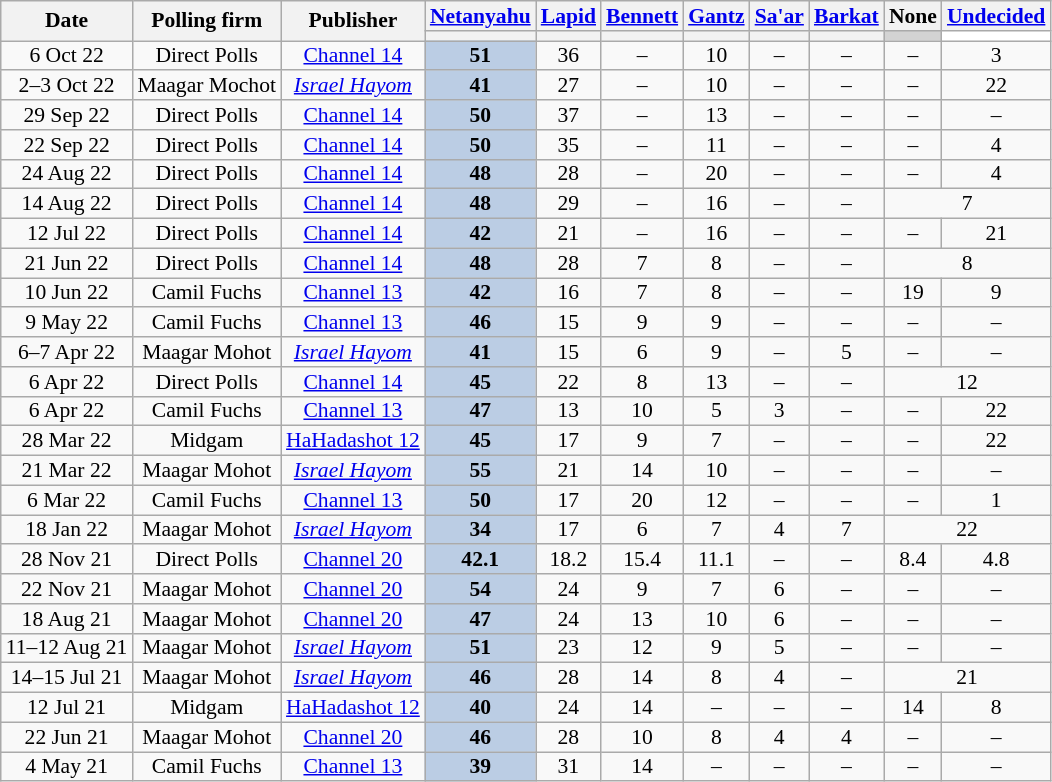<table class="wikitable sortable" style="text-align:center; font-size:90%; line-height:13px">
<tr>
<th rowspan=2>Date</th>
<th rowspan=2>Polling firm</th>
<th rowspan=2>Publisher</th>
<th><a href='#'>Netanyahu</a></th>
<th><a href='#'>Lapid</a></th>
<th><a href='#'>Bennett</a></th>
<th><a href='#'>Gantz</a></th>
<th><a href='#'>Sa'ar</a></th>
<th><a href='#'>Barkat</a></th>
<th>None</th>
<th><a href='#'>Undecided</a></th>
</tr>
<tr>
<th style=background:></th>
<th style=background:></th>
<th style=background:></th>
<th style=background:></th>
<th style=background:></th>
<th style=background:></th>
<th style=background:#d3d3d3></th>
<th style=background:#fff></th>
</tr>
<tr>
<td data-sort-value=2022-10-06>6 Oct 22</td>
<td>Direct Polls</td>
<td><a href='#'>Channel 14</a></td>
<td style=background:#BBCDE4><strong>51</strong>	</td>
<td>36					</td>
<td>–					</td>
<td>10					</td>
<td>–					</td>
<td>–					</td>
<td>–					</td>
<td>3					</td>
</tr>
<tr>
<td data-sort-value=2022-10-03>2–3 Oct 22</td>
<td>Maagar Mochot</td>
<td><em><a href='#'>Israel Hayom</a></em></td>
<td style=background:#BBCDE4><strong>41</strong>	</td>
<td>27					</td>
<td>–					</td>
<td>10					</td>
<td>–					</td>
<td>–					</td>
<td>–					</td>
<td>22					</td>
</tr>
<tr>
<td data-sort-value=2022-09-29>29 Sep 22</td>
<td>Direct Polls</td>
<td><a href='#'>Channel 14</a></td>
<td style=background:#BBCDE4><strong>50</strong>	</td>
<td>37					</td>
<td>–					</td>
<td>13					</td>
<td>–					</td>
<td>–					</td>
<td>–					</td>
<td>–					</td>
</tr>
<tr>
<td data-sort-value=2022-09-22>22 Sep 22</td>
<td>Direct Polls</td>
<td><a href='#'>Channel 14</a></td>
<td style=background:#BBCDE4><strong>50</strong>	</td>
<td>35					</td>
<td>–					</td>
<td>11					</td>
<td>–					</td>
<td>–					</td>
<td>–					</td>
<td>4					</td>
</tr>
<tr>
<td data-sort-value=2022-08-24>24 Aug 22</td>
<td>Direct Polls</td>
<td><a href='#'>Channel 14</a></td>
<td style=background:#BBCDE4><strong>48</strong>	</td>
<td>28					</td>
<td>–					</td>
<td>20					</td>
<td>–					</td>
<td>–					</td>
<td>–					</td>
<td>4					</td>
</tr>
<tr>
<td data-sort-value=2022-08-14>14 Aug 22</td>
<td>Direct Polls</td>
<td><a href='#'>Channel 14</a></td>
<td style=background:#BBCDE4><strong>48</strong>	</td>
<td>29					</td>
<td>–					</td>
<td>16					</td>
<td>–					</td>
<td>–					</td>
<td colspan=2>7		</td>
</tr>
<tr>
<td data-sort-value=2022-07-12>12 Jul 22</td>
<td>Direct Polls</td>
<td><a href='#'>Channel 14</a></td>
<td style=background:#BBCDE4><strong>42</strong>	</td>
<td>21					</td>
<td>–					</td>
<td>16					</td>
<td>–					</td>
<td>–					</td>
<td>–					</td>
<td>21					</td>
</tr>
<tr>
<td data-sort-value=2022-06-21>21 Jun 22</td>
<td>Direct Polls</td>
<td><a href='#'>Channel 14</a></td>
<td style=background:#BBCDE4><strong>48</strong>	</td>
<td>28					</td>
<td>7					</td>
<td>8					</td>
<td>–					</td>
<td>–					</td>
<td colspan=2>8		</td>
</tr>
<tr>
<td data-sort-value=2022-06-10>10 Jun 22</td>
<td>Camil Fuchs</td>
<td><a href='#'>Channel 13</a></td>
<td style=background:#BBCDE4><strong>42</strong>	</td>
<td>16					</td>
<td>7					</td>
<td>8					</td>
<td>–					</td>
<td>–					</td>
<td>19					</td>
<td>9					</td>
</tr>
<tr>
<td data-sort-value=2022-05-09>9 May 22</td>
<td>Camil Fuchs</td>
<td><a href='#'>Channel 13</a></td>
<td style=background:#BBCDE4><strong>46</strong>	</td>
<td>15					</td>
<td>9					</td>
<td>9					</td>
<td>–					</td>
<td>–					</td>
<td>–					</td>
<td>–					</td>
</tr>
<tr>
<td data-sort-value=2022-04-07>6–7 Apr 22</td>
<td>Maagar Mohot</td>
<td><em><a href='#'>Israel Hayom</a></em></td>
<td style=background:#BBCDE4><strong>41</strong>	</td>
<td>15					</td>
<td>6					</td>
<td>9					</td>
<td>–					</td>
<td>5					</td>
<td>–					</td>
<td>–					</td>
</tr>
<tr>
<td data-sort-value=2022-04-06>6 Apr 22</td>
<td>Direct Polls</td>
<td><a href='#'>Channel 14</a></td>
<td style=background:#BBCDE4><strong>45</strong>	</td>
<td>22					</td>
<td>8					</td>
<td>13					</td>
<td>–					</td>
<td>–					</td>
<td colspan=2>12		</td>
</tr>
<tr>
<td data-sort-value=2022-04-06>6 Apr 22</td>
<td>Camil Fuchs</td>
<td><a href='#'>Channel 13</a></td>
<td style=background:#BBCDE4><strong>47</strong>	</td>
<td>13					</td>
<td>10					</td>
<td>5					</td>
<td>3					</td>
<td>–					</td>
<td>–					</td>
<td>22					</td>
</tr>
<tr>
<td data-sort-value=2022-03-28>28 Mar 22</td>
<td>Midgam</td>
<td><a href='#'>HaHadashot 12</a></td>
<td style=background:#BBCDE4><strong>45</strong>	</td>
<td>17					</td>
<td>9					</td>
<td>7					</td>
<td>–					</td>
<td>–					</td>
<td>–					</td>
<td>22					</td>
</tr>
<tr>
<td data-sort-value=2022-03-21>21 Mar 22</td>
<td>Maagar Mohot</td>
<td><em><a href='#'>Israel Hayom</a></em></td>
<td style=background:#BBCDE4><strong>55</strong>	</td>
<td>21					</td>
<td>14					</td>
<td>10					</td>
<td>–					</td>
<td>–					</td>
<td>–					</td>
<td>–					</td>
</tr>
<tr>
<td data-sort-value=2022-3-6>6 Mar 22</td>
<td>Camil Fuchs</td>
<td><a href='#'>Channel 13</a></td>
<td style=background:#BBCDE4><strong>50</strong>	</td>
<td>17					</td>
<td>20					</td>
<td>12					</td>
<td>–					</td>
<td>–					</td>
<td>–					</td>
<td>1					</td>
</tr>
<tr>
<td data-sort-value=2022-01-18>18 Jan 22</td>
<td>Maagar Mohot</td>
<td><em><a href='#'>Israel Hayom</a></em></td>
<td style=background:#BBCDE4><strong>34</strong>	</td>
<td>17					</td>
<td>6					</td>
<td>7					</td>
<td>4					</td>
<td>7					</td>
<td colspan=2>22		</td>
</tr>
<tr>
<td data-sort-value=2021-11-28>28 Nov 21</td>
<td>Direct Polls</td>
<td><a href='#'>Channel 20</a></td>
<td style=background:#BBCDE4><strong>42.1</strong>	</td>
<td>18.2				</td>
<td>15.4				</td>
<td>11.1				</td>
<td>–					</td>
<td>–					</td>
<td>8.4				</td>
<td>4.8				</td>
</tr>
<tr>
<td data-sort-value=2021-11-22>22 Nov 21</td>
<td>Maagar Mohot</td>
<td><a href='#'>Channel 20</a></td>
<td style=background:#BBCDE4><strong>54</strong>	</td>
<td>24					</td>
<td>9					</td>
<td>7					</td>
<td>6					</td>
<td>–					</td>
<td>–					</td>
<td>–					</td>
</tr>
<tr>
<td data-sort-value=2021-08-18>18 Aug 21</td>
<td>Maagar Mohot</td>
<td><a href='#'>Channel 20</a></td>
<td style=background:#BBCDE4><strong>47</strong>	</td>
<td>24					</td>
<td>13					</td>
<td>10					</td>
<td>6					</td>
<td>–					</td>
<td>–					</td>
<td>–					</td>
</tr>
<tr>
<td data-sort-value=2021-08-12>11–12 Aug 21</td>
<td>Maagar Mohot</td>
<td><em><a href='#'>Israel Hayom</a></em></td>
<td style=background:#BBCDE4><strong>51</strong>	</td>
<td>23					</td>
<td>12					</td>
<td>9					</td>
<td>5					</td>
<td>–					</td>
<td>–					</td>
<td>–					</td>
</tr>
<tr>
<td data-sort-value=2021-07-15>14–15 Jul 21</td>
<td>Maagar Mohot</td>
<td><em><a href='#'>Israel Hayom</a></em></td>
<td style=background:#BBCDE4><strong>46</strong>	</td>
<td>28					</td>
<td>14					</td>
<td>8					</td>
<td>4					</td>
<td>–					</td>
<td colspan=2>21		</td>
</tr>
<tr>
<td data-sort-value=2021-07-12>12 Jul 21</td>
<td>Midgam</td>
<td><a href='#'>HaHadashot 12</a></td>
<td style=background:#BBCDE4><strong>40</strong>	</td>
<td>24					</td>
<td>14					</td>
<td>–					</td>
<td>–					</td>
<td>–					</td>
<td>14					</td>
<td>8					</td>
</tr>
<tr>
<td data-sort-value=2021-06-22>22 Jun 21</td>
<td>Maagar Mohot</td>
<td><a href='#'>Channel 20</a></td>
<td style=background:#BBCDE4><strong>46</strong>	</td>
<td>28					</td>
<td>10					</td>
<td>8					</td>
<td>4					</td>
<td>4					</td>
<td>–					</td>
<td>–					</td>
</tr>
<tr>
<td data-sort-value=2021-05-04>4 May 21</td>
<td>Camil Fuchs</td>
<td><a href='#'>Channel 13</a></td>
<td style=background:#BBCDE4><strong>39</strong>	</td>
<td>31					</td>
<td>14					</td>
<td>–					</td>
<td>–					</td>
<td>–					</td>
<td>–					</td>
<td>–					</td>
</tr>
</table>
